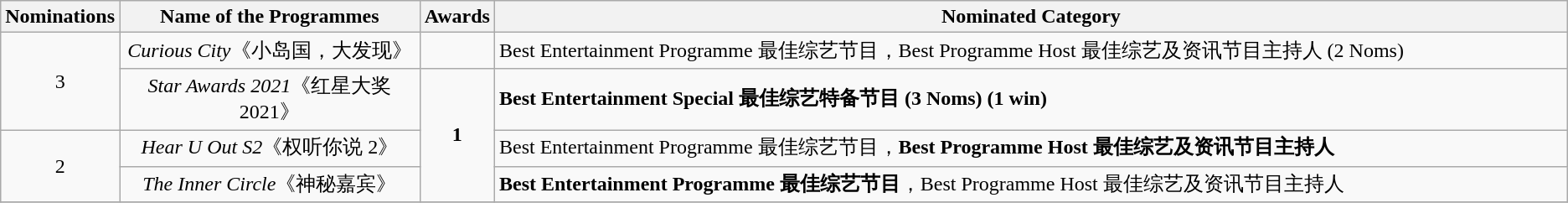<table class="wikitable" style="text-align:center;"background: #FFC433;>
<tr Television programmes which received multiple nominations>
<th scope="col" width="40">Nominations</th>
<th scope="col" width="300">Name of the Programmes</th>
<th scope="col" width="40">Awards</th>
<th scope="col" width="1200">Nominated Category</th>
</tr>
<tr>
<td rowspan=2 style="text-align:center">3</td>
<td><em>Curious City</em>《小岛国，大发现》</td>
<td></td>
<td align=left>Best Entertainment Programme 最佳综艺节目，Best Programme Host 最佳综艺及资讯节目主持人 (2 Noms)</td>
</tr>
<tr>
<td><em>Star Awards 2021</em>《红星大奖2021》</td>
<td rowspan=3  style="text-align:center"><strong> 1</strong></td>
<td align=left><strong>Best Entertainment Special 最佳综艺特备节目 (3 Noms) (1 win)</strong></td>
</tr>
<tr>
<td rowspan=2 style="text-align:center">2</td>
<td><em>Hear U Out S2</em>《权听你说 2》</td>
<td align=left>Best Entertainment Programme 最佳综艺节目，<strong>Best Programme Host 最佳综艺及资讯节目主持人</strong></td>
</tr>
<tr>
<td><em>The Inner Circle</em>《神秘嘉宾》</td>
<td align=left><strong>Best Entertainment Programme 最佳综艺节目</strong>，Best Programme Host 最佳综艺及资讯节目主持人</td>
</tr>
<tr>
</tr>
</table>
